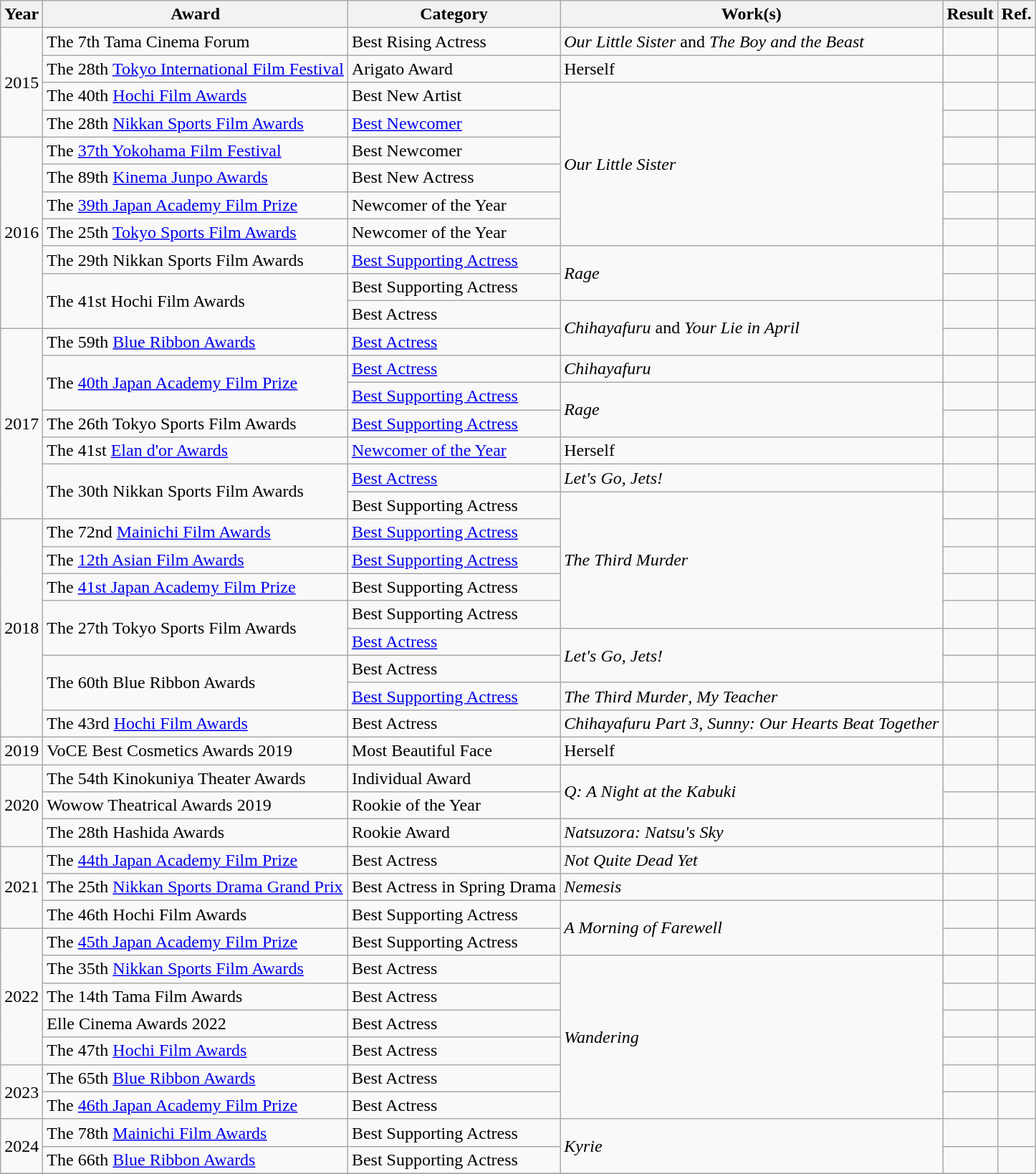<table class="wikitable sortable">
<tr>
<th>Year</th>
<th>Award</th>
<th>Category</th>
<th>Work(s)</th>
<th>Result</th>
<th class="unsortable">Ref.</th>
</tr>
<tr>
<td rowspan="4">2015</td>
<td>The 7th Tama Cinema Forum</td>
<td>Best Rising Actress</td>
<td><em>Our Little Sister</em> and <em>The Boy and the Beast</em></td>
<td></td>
<td></td>
</tr>
<tr>
<td>The 28th <a href='#'>Tokyo International Film Festival</a></td>
<td>Arigato Award</td>
<td>Herself</td>
<td></td>
<td></td>
</tr>
<tr>
<td>The 40th <a href='#'>Hochi Film Awards</a></td>
<td>Best New Artist</td>
<td rowspan="6"><em>Our Little Sister</em></td>
<td></td>
<td></td>
</tr>
<tr>
<td>The 28th <a href='#'>Nikkan Sports Film Awards</a></td>
<td><a href='#'>Best Newcomer</a></td>
<td></td>
<td></td>
</tr>
<tr>
<td rowspan="7">2016</td>
<td>The <a href='#'>37th Yokohama Film Festival</a></td>
<td>Best Newcomer</td>
<td></td>
<td></td>
</tr>
<tr>
<td>The 89th <a href='#'>Kinema Junpo Awards</a></td>
<td>Best New Actress</td>
<td></td>
<td></td>
</tr>
<tr>
<td>The <a href='#'>39th Japan Academy Film Prize</a></td>
<td>Newcomer of the Year</td>
<td></td>
<td></td>
</tr>
<tr>
<td>The 25th <a href='#'>Tokyo Sports Film Awards</a></td>
<td>Newcomer of  the Year</td>
<td></td>
<td></td>
</tr>
<tr>
<td>The 29th Nikkan Sports Film Awards</td>
<td><a href='#'>Best Supporting Actress</a></td>
<td rowspan="2"><em>Rage</em></td>
<td></td>
<td></td>
</tr>
<tr>
<td rowspan="2">The 41st Hochi Film Awards</td>
<td>Best Supporting Actress</td>
<td></td>
<td></td>
</tr>
<tr>
<td>Best Actress</td>
<td rowspan="2"><em>Chihayafuru</em> and <em>Your Lie in April</em></td>
<td></td>
<td></td>
</tr>
<tr>
<td rowspan="7">2017</td>
<td>The 59th <a href='#'>Blue Ribbon Awards</a></td>
<td><a href='#'>Best Actress</a></td>
<td></td>
<td></td>
</tr>
<tr>
<td rowspan="2">The <a href='#'>40th Japan Academy Film Prize</a></td>
<td><a href='#'>Best Actress</a></td>
<td><em>Chihayafuru</em></td>
<td></td>
<td></td>
</tr>
<tr>
<td><a href='#'>Best Supporting Actress</a></td>
<td rowspan="2"><em>Rage</em></td>
<td></td>
<td></td>
</tr>
<tr>
<td>The 26th Tokyo Sports Film Awards</td>
<td><a href='#'>Best Supporting Actress</a></td>
<td></td>
<td></td>
</tr>
<tr>
<td>The 41st <a href='#'>Elan d'or Awards</a></td>
<td><a href='#'>Newcomer of the Year</a></td>
<td>Herself</td>
<td></td>
<td></td>
</tr>
<tr>
<td rowspan="2">The 30th Nikkan Sports Film Awards</td>
<td><a href='#'>Best Actress</a></td>
<td><em>Let's Go, Jets!</em></td>
<td></td>
<td></td>
</tr>
<tr>
<td>Best Supporting Actress</td>
<td rowspan="5"><em>The Third Murder</em></td>
<td></td>
<td></td>
</tr>
<tr>
<td rowspan="8">2018</td>
<td>The 72nd <a href='#'>Mainichi Film Awards</a></td>
<td><a href='#'>Best Supporting Actress</a></td>
<td></td>
<td></td>
</tr>
<tr>
<td>The <a href='#'>12th Asian Film Awards</a></td>
<td><a href='#'>Best Supporting Actress</a></td>
<td></td>
<td></td>
</tr>
<tr>
<td>The <a href='#'>41st Japan Academy Film Prize</a></td>
<td>Best Supporting Actress</td>
<td></td>
<td></td>
</tr>
<tr>
<td rowspan="2">The 27th Tokyo Sports Film Awards</td>
<td>Best Supporting Actress</td>
<td></td>
<td></td>
</tr>
<tr>
<td><a href='#'>Best Actress</a></td>
<td rowspan="2"><em>Let's Go, Jets!</em></td>
<td></td>
<td></td>
</tr>
<tr>
<td rowspan="2">The 60th Blue Ribbon Awards</td>
<td>Best Actress</td>
<td></td>
<td></td>
</tr>
<tr>
<td><a href='#'>Best Supporting Actress</a></td>
<td><em>The Third Murder</em>, <em>My Teacher</em></td>
<td></td>
<td></td>
</tr>
<tr>
<td>The 43rd <a href='#'>Hochi Film Awards</a></td>
<td>Best Actress</td>
<td><em>Chihayafuru Part 3</em>, <em>Sunny: Our Hearts Beat Together</em></td>
<td></td>
</tr>
<tr>
<td>2019</td>
<td>VoCE Best Cosmetics Awards 2019</td>
<td>Most Beautiful Face</td>
<td>Herself</td>
<td></td>
<td></td>
</tr>
<tr>
<td rowspan="3">2020</td>
<td>The 54th Kinokuniya Theater Awards</td>
<td>Individual Award</td>
<td rowspan="2"><em>Q: A Night at the Kabuki</em></td>
<td></td>
<td></td>
</tr>
<tr>
<td>Wowow Theatrical Awards 2019</td>
<td>Rookie of the Year</td>
<td></td>
<td></td>
</tr>
<tr>
<td>The 28th Hashida Awards</td>
<td>Rookie Award</td>
<td><em>Natsuzora: Natsu's Sky</em></td>
<td></td>
<td></td>
</tr>
<tr>
<td rowspan="3">2021</td>
<td>The <a href='#'>44th Japan Academy Film Prize</a></td>
<td>Best Actress</td>
<td><em>Not Quite Dead Yet</em></td>
<td></td>
<td></td>
</tr>
<tr>
<td>The 25th <a href='#'>Nikkan Sports Drama Grand Prix</a></td>
<td>Best Actress in Spring Drama</td>
<td><em>Nemesis</em></td>
<td></td>
<td></td>
</tr>
<tr>
<td>The 46th Hochi Film Awards</td>
<td>Best Supporting Actress</td>
<td rowspan="2"><em>A Morning of Farewell</em></td>
<td></td>
<td></td>
</tr>
<tr>
<td rowspan="5">2022</td>
<td>The <a href='#'>45th Japan Academy Film Prize</a></td>
<td>Best Supporting Actress</td>
<td></td>
<td></td>
</tr>
<tr>
<td>The 35th <a href='#'>Nikkan Sports Film Awards</a></td>
<td>Best Actress</td>
<td rowspan="6"><em>Wandering</em></td>
<td></td>
<td></td>
</tr>
<tr>
<td>The 14th Tama Film Awards</td>
<td>Best Actress</td>
<td></td>
<td></td>
</tr>
<tr>
<td>Elle Cinema Awards 2022</td>
<td>Best Actress</td>
<td></td>
<td></td>
</tr>
<tr>
<td>The 47th <a href='#'>Hochi Film Awards</a></td>
<td>Best Actress</td>
<td></td>
<td></td>
</tr>
<tr>
<td rowspan="2">2023</td>
<td>The 65th <a href='#'>Blue Ribbon Awards</a></td>
<td>Best Actress</td>
<td></td>
<td></td>
</tr>
<tr>
<td>The <a href='#'>46th Japan Academy Film Prize</a></td>
<td>Best Actress</td>
<td></td>
<td></td>
</tr>
<tr>
<td rowspan="2">2024</td>
<td>The 78th <a href='#'>Mainichi Film Awards</a></td>
<td>Best Supporting Actress</td>
<td rowspan="2"><em>Kyrie</em></td>
<td></td>
<td></td>
</tr>
<tr>
<td>The 66th <a href='#'>Blue Ribbon Awards</a></td>
<td>Best Supporting Actress</td>
<td></td>
<td></td>
</tr>
<tr>
</tr>
</table>
